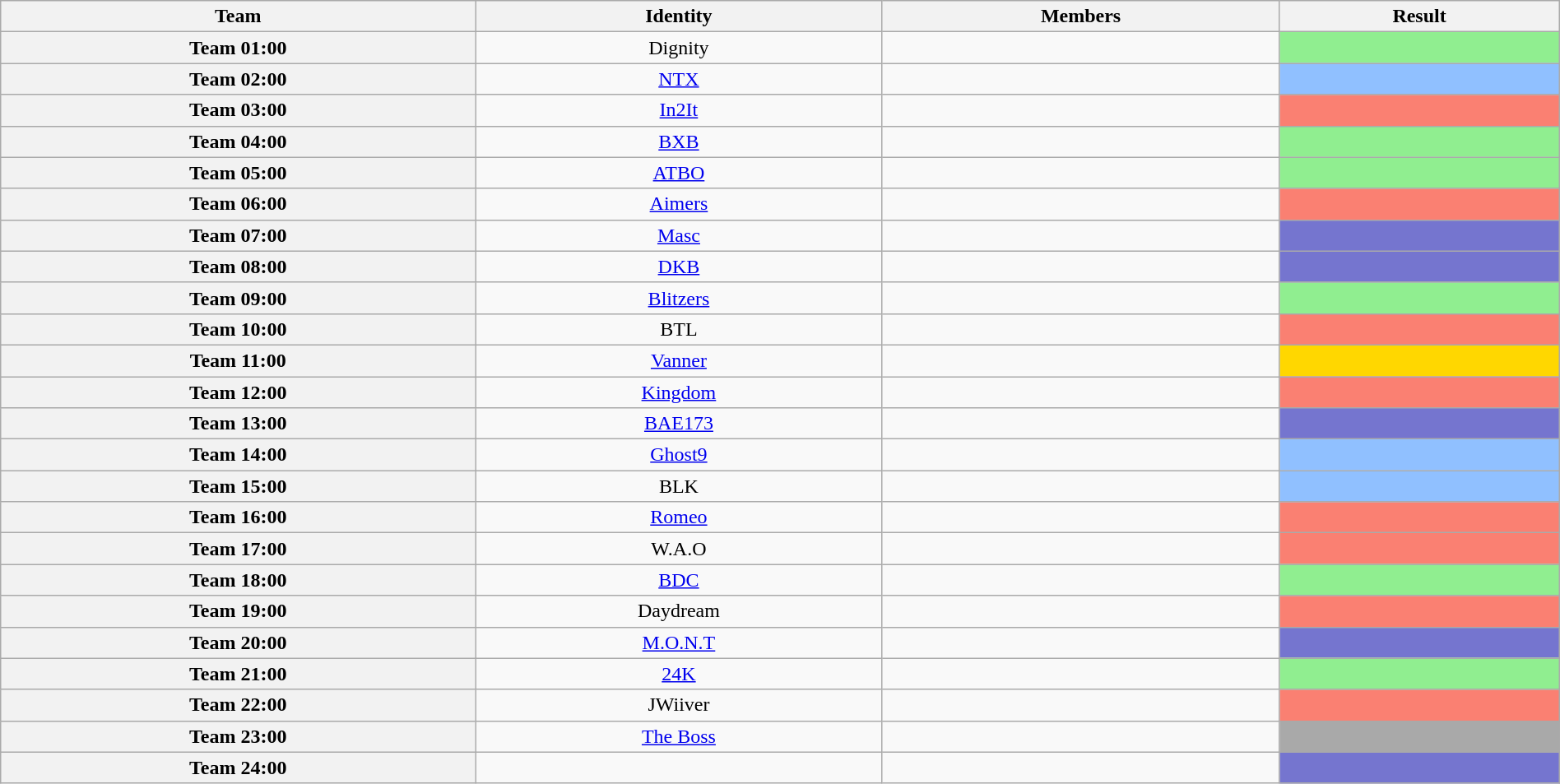<table class="wikitable" style="text-align:center; width:100%">
<tr>
<th>Team</th>
<th>Identity</th>
<th>Members</th>
<th scope="col">Result</th>
</tr>
<tr>
<th>Team 01:00</th>
<td>Dignity</td>
<td></td>
<td style="background:#90EE90"></td>
</tr>
<tr>
<th>Team 02:00</th>
<td><a href='#'>NTX</a></td>
<td></td>
<td style="background:#90C0FF"></td>
</tr>
<tr>
<th>Team 03:00</th>
<td><a href='#'>In2It</a></td>
<td></td>
<td style="background:salmon"></td>
</tr>
<tr>
<th>Team 04:00</th>
<td><a href='#'>BXB</a></td>
<td></td>
<td style="background:#90EE90"></td>
</tr>
<tr>
<th>Team 05:00</th>
<td><a href='#'>ATBO</a></td>
<td></td>
<td style="background:#90EE90"></td>
</tr>
<tr>
<th>Team 06:00</th>
<td><a href='#'>Aimers</a></td>
<td></td>
<td style="background:salmon"></td>
</tr>
<tr>
<th>Team 07:00</th>
<td><a href='#'>Masc</a></td>
<td></td>
<td style="background: #7575CF"></td>
</tr>
<tr>
<th>Team 08:00</th>
<td><a href='#'>DKB</a></td>
<td></td>
<td style="background: #7575CF"></td>
</tr>
<tr>
<th>Team 09:00</th>
<td><a href='#'>Blitzers</a></td>
<td></td>
<td style="background:#90EE90"></td>
</tr>
<tr>
<th>Team 10:00</th>
<td>BTL</td>
<td></td>
<td style="background:salmon"></td>
</tr>
<tr>
<th>Team 11:00</th>
<td><a href='#'>Vanner</a></td>
<td></td>
<td style="background:gold"></td>
</tr>
<tr>
<th>Team 12:00</th>
<td><a href='#'>Kingdom</a></td>
<td></td>
<td style="background:salmon"></td>
</tr>
<tr>
<th>Team 13:00</th>
<td><a href='#'>BAE173</a></td>
<td></td>
<td style="background: #7575CF"></td>
</tr>
<tr>
<th>Team 14:00</th>
<td><a href='#'>Ghost9</a></td>
<td></td>
<td style="background:#90C0FF"></td>
</tr>
<tr>
<th>Team 15:00</th>
<td>BLK</td>
<td></td>
<td style="background:#90C0FF"></td>
</tr>
<tr>
<th>Team 16:00</th>
<td><a href='#'>Romeo</a></td>
<td></td>
<td style="background:salmon"></td>
</tr>
<tr>
<th>Team 17:00</th>
<td>W.A.O</td>
<td></td>
<td style="background:salmon"></td>
</tr>
<tr>
<th>Team 18:00</th>
<td><a href='#'>BDC</a></td>
<td></td>
<td style="background:#90EE90"></td>
</tr>
<tr>
<th>Team 19:00</th>
<td>Daydream</td>
<td></td>
<td style="background:salmon"></td>
</tr>
<tr>
<th>Team 20:00</th>
<td><a href='#'>M.O.N.T</a></td>
<td></td>
<td style="background: #7575CF"></td>
</tr>
<tr>
<th>Team 21:00</th>
<td><a href='#'>24K</a></td>
<td></td>
<td style="background:#90EE90"></td>
</tr>
<tr>
<th>Team 22:00</th>
<td>JWiiver</td>
<td></td>
<td style="background:salmon"></td>
</tr>
<tr>
<th>Team 23:00</th>
<td><a href='#'>The Boss</a></td>
<td></td>
<td style="background:darkgrey"></td>
</tr>
<tr>
<th>Team 24:00</th>
<td></td>
<td></td>
<td style="background: #7575CF"></td>
</tr>
</table>
